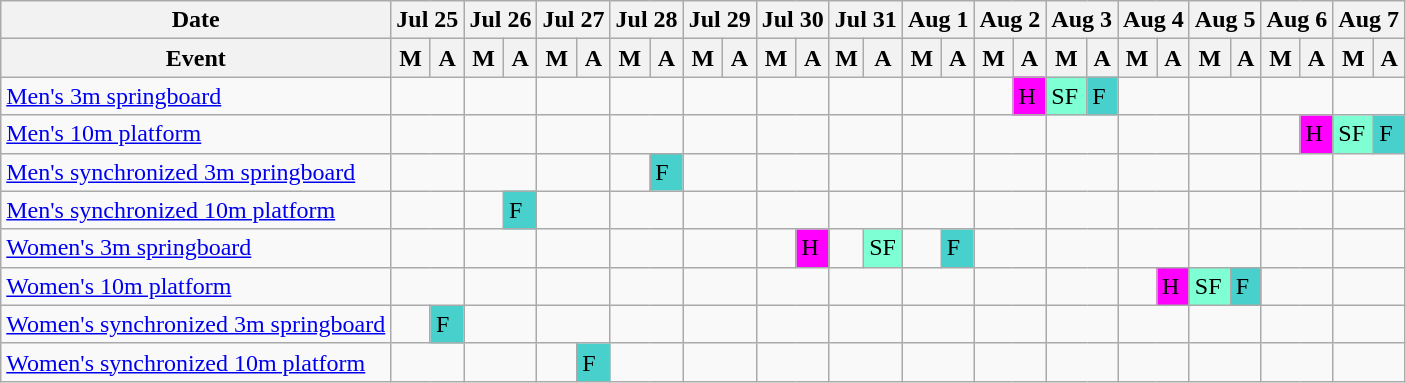<table class="wikitable olympic-schedule Diving">
<tr>
<th>Date</th>
<th colspan="2">Jul 25</th>
<th colspan="2">Jul 26</th>
<th colspan="2">Jul 27</th>
<th colspan="2">Jul 28</th>
<th colspan="2">Jul 29</th>
<th colspan="2">Jul 30</th>
<th colspan="2">Jul 31</th>
<th colspan="2">Aug 1</th>
<th colspan="2">Aug 2</th>
<th colspan="2">Aug 3</th>
<th colspan="2">Aug 4</th>
<th colspan="2">Aug 5</th>
<th colspan="2">Aug 6</th>
<th colspan="2">Aug 7</th>
</tr>
<tr>
<th>Event</th>
<th>M</th>
<th>A</th>
<th>M</th>
<th>A</th>
<th>M</th>
<th>A</th>
<th>M</th>
<th>A</th>
<th>M</th>
<th>A</th>
<th>M</th>
<th>A</th>
<th>M</th>
<th>A</th>
<th>M</th>
<th>A</th>
<th>M</th>
<th>A</th>
<th>M</th>
<th>A</th>
<th>M</th>
<th>A</th>
<th>M</th>
<th>A</th>
<th>M</th>
<th>A</th>
<th>M</th>
<th>A</th>
</tr>
<tr>
<td class="event"><a href='#'>Men's 3m springboard</a></td>
<td colspan="2"></td>
<td colspan="2"></td>
<td colspan="2"></td>
<td colspan="2"></td>
<td colspan="2"></td>
<td colspan="2"></td>
<td colspan="2"></td>
<td colspan="2"></td>
<td></td>
<td bgcolor="#FF00FF" class="heat">H</td>
<td bgcolor="#7FFFD4" class="semifinal">SF</td>
<td bgcolor="#48D1CC" class="finals">F</td>
<td colspan="2"></td>
<td colspan="2"></td>
<td colspan="2"></td>
<td colspan="2"></td>
</tr>
<tr>
<td class="event"><a href='#'>Men's 10m platform</a></td>
<td colspan="2"></td>
<td colspan="2"></td>
<td colspan="2"></td>
<td colspan="2"></td>
<td colspan="2"></td>
<td colspan="2"></td>
<td colspan="2"></td>
<td colspan="2"></td>
<td colspan="2"></td>
<td colspan="2"></td>
<td colspan="2"></td>
<td colspan="2"></td>
<td></td>
<td bgcolor="#FF00FF" class="heat">H</td>
<td bgcolor="#7FFFD4" class="semifinal">SF</td>
<td bgcolor="#48D1CC" class="finals">F</td>
</tr>
<tr>
<td class="event"><a href='#'>Men's synchronized 3m springboard</a></td>
<td colspan="2"></td>
<td colspan="2"></td>
<td colspan="2"></td>
<td></td>
<td bgcolor="#48D1CC" class="finals">F</td>
<td colspan="2"></td>
<td colspan="2"></td>
<td colspan="2"></td>
<td colspan="2"></td>
<td colspan="2"></td>
<td colspan="2"></td>
<td colspan="2"></td>
<td colspan="2"></td>
<td colspan="2"></td>
<td colspan="2"></td>
</tr>
<tr>
<td class="event"><a href='#'>Men's synchronized 10m platform</a></td>
<td colspan="2"></td>
<td></td>
<td bgcolor="#48D1CC" class="finals">F</td>
<td colspan="2"></td>
<td colspan="2"></td>
<td colspan="2"></td>
<td colspan="2"></td>
<td colspan="2"></td>
<td colspan="2"></td>
<td colspan="2"></td>
<td colspan="2"></td>
<td colspan="2"></td>
<td colspan="2"></td>
<td colspan="2"></td>
<td colspan="2"></td>
</tr>
<tr>
<td class="event"><a href='#'>Women's 3m springboard</a></td>
<td colspan="2"></td>
<td colspan="2"></td>
<td colspan="2"></td>
<td colspan="2"></td>
<td colspan="2"></td>
<td></td>
<td bgcolor="#FF00FF" class="heat">H</td>
<td></td>
<td bgcolor="#7FFFD4" class="semifinal">SF</td>
<td></td>
<td bgcolor="#48D1CC" class="finals">F</td>
<td colspan="2"></td>
<td colspan="2"></td>
<td colspan="2"></td>
<td colspan="2"></td>
<td colspan="2"></td>
<td colspan="2"></td>
</tr>
<tr>
<td class="event"><a href='#'>Women's 10m platform</a></td>
<td colspan="2"></td>
<td colspan="2"></td>
<td colspan="2"></td>
<td colspan="2"></td>
<td colspan="2"></td>
<td colspan="2"></td>
<td colspan="2"></td>
<td colspan="2"></td>
<td colspan="2"></td>
<td colspan="2"></td>
<td></td>
<td bgcolor="#FF00FF" class="heat">H</td>
<td bgcolor="#7FFFD4" class="semifinal">SF</td>
<td bgcolor="#48D1CC" class="finals">F</td>
<td colspan="2"></td>
<td colspan="2"></td>
</tr>
<tr>
<td class="event"><a href='#'>Women's synchronized 3m springboard</a></td>
<td></td>
<td bgcolor="#48D1CC" class="finals">F</td>
<td colspan="2"></td>
<td colspan="2"></td>
<td colspan="2"></td>
<td colspan="2"></td>
<td colspan="2"></td>
<td colspan="2"></td>
<td colspan="2"></td>
<td colspan="2"></td>
<td colspan="2"></td>
<td colspan="2"></td>
<td colspan="2"></td>
<td colspan="2"></td>
<td colspan="2"></td>
</tr>
<tr>
<td class="event"><a href='#'>Women's synchronized 10m platform</a></td>
<td colspan="2"></td>
<td colspan="2"></td>
<td></td>
<td bgcolor="#48D1CC" class="finals">F</td>
<td colspan="2"></td>
<td colspan="2"></td>
<td colspan="2"></td>
<td colspan="2"></td>
<td colspan="2"></td>
<td colspan="2"></td>
<td colspan="2"></td>
<td colspan="2"></td>
<td colspan="2"></td>
<td colspan="2"></td>
<td colspan="2"></td>
</tr>
</table>
